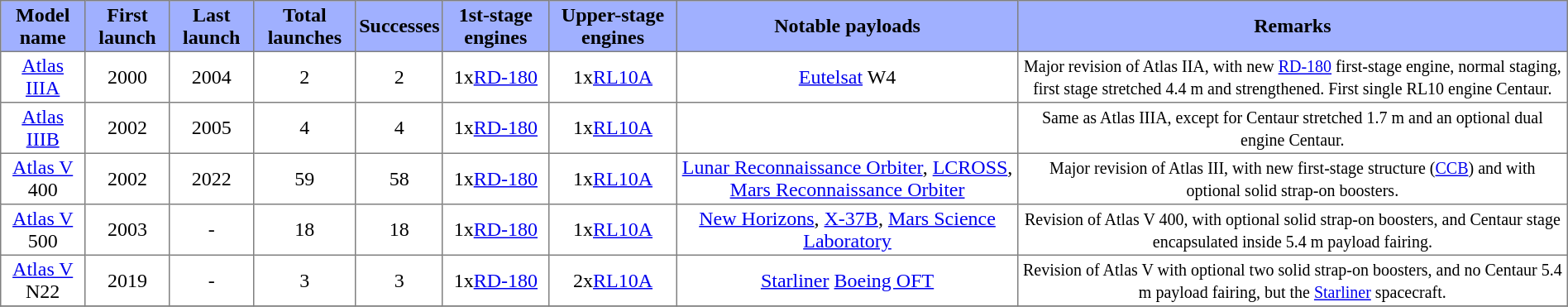<table class="toccolours sortable" border="1" cellspacing="0" cellpadding="2"  style="margin:auto; text-align:center; border-collapse:collapse; margin-left:0; margin-right:auto;">
<tr style="background:#a0b0ff;">
<th>Model name</th>
<th>First launch</th>
<th>Last launch</th>
<th>Total launches</th>
<th>Successes</th>
<th>1st-stage engines</th>
<th>Upper-stage engines</th>
<th>Notable payloads</th>
<th>Remarks</th>
</tr>
<tr>
<td><a href='#'>Atlas IIIA</a></td>
<td>2000</td>
<td>2004</td>
<td>2</td>
<td>2</td>
<td>1x<a href='#'>RD-180</a></td>
<td>1x<a href='#'>RL10A</a></td>
<td><a href='#'>Eutelsat</a> W4</td>
<td><small>Major revision of Atlas IIA, with new <a href='#'>RD-180</a> first-stage engine, normal staging, first stage stretched 4.4 m and strengthened.  First single RL10 engine Centaur.</small></td>
</tr>
<tr>
<td><a href='#'>Atlas IIIB</a></td>
<td>2002</td>
<td>2005</td>
<td>4</td>
<td>4</td>
<td>1x<a href='#'>RD-180</a></td>
<td>1x<a href='#'>RL10A</a></td>
<td></td>
<td><small>Same as Atlas IIIA, except for Centaur stretched 1.7 m and an optional dual engine Centaur.</small></td>
</tr>
<tr>
<td><a href='#'>Atlas V</a> 400</td>
<td>2002</td>
<td>2022</td>
<td>59</td>
<td>58</td>
<td>1x<a href='#'>RD-180</a></td>
<td>1x<a href='#'>RL10A</a></td>
<td><a href='#'>Lunar Reconnaissance Orbiter</a>, <a href='#'>LCROSS</a>, <a href='#'>Mars Reconnaissance Orbiter</a></td>
<td><small>Major revision of Atlas III, with new first-stage structure (<a href='#'>CCB</a>) and with optional solid strap-on boosters.</small></td>
</tr>
<tr>
<td><a href='#'>Atlas V</a> 500</td>
<td>2003</td>
<td>-</td>
<td>18</td>
<td>18</td>
<td>1x<a href='#'>RD-180</a></td>
<td>1x<a href='#'>RL10A</a></td>
<td><a href='#'>New Horizons</a>, <a href='#'>X-37B</a>, <a href='#'>Mars Science Laboratory</a></td>
<td><small>Revision of Atlas V 400, with optional solid strap-on boosters, and Centaur stage encapsulated inside 5.4 m payload fairing.</small></td>
</tr>
<tr>
<td><a href='#'>Atlas V</a> N22</td>
<td>2019</td>
<td>-</td>
<td>3</td>
<td>3</td>
<td>1x<a href='#'>RD-180</a></td>
<td>2x<a href='#'>RL10A</a></td>
<td><a href='#'>Starliner</a> <a href='#'>Boeing OFT</a></td>
<td><small>Revision of Atlas V with optional two solid strap-on boosters, and no Centaur 5.4 m payload fairing, but the <a href='#'>Starliner</a> spacecraft.</small></td>
</tr>
<tr>
</tr>
</table>
